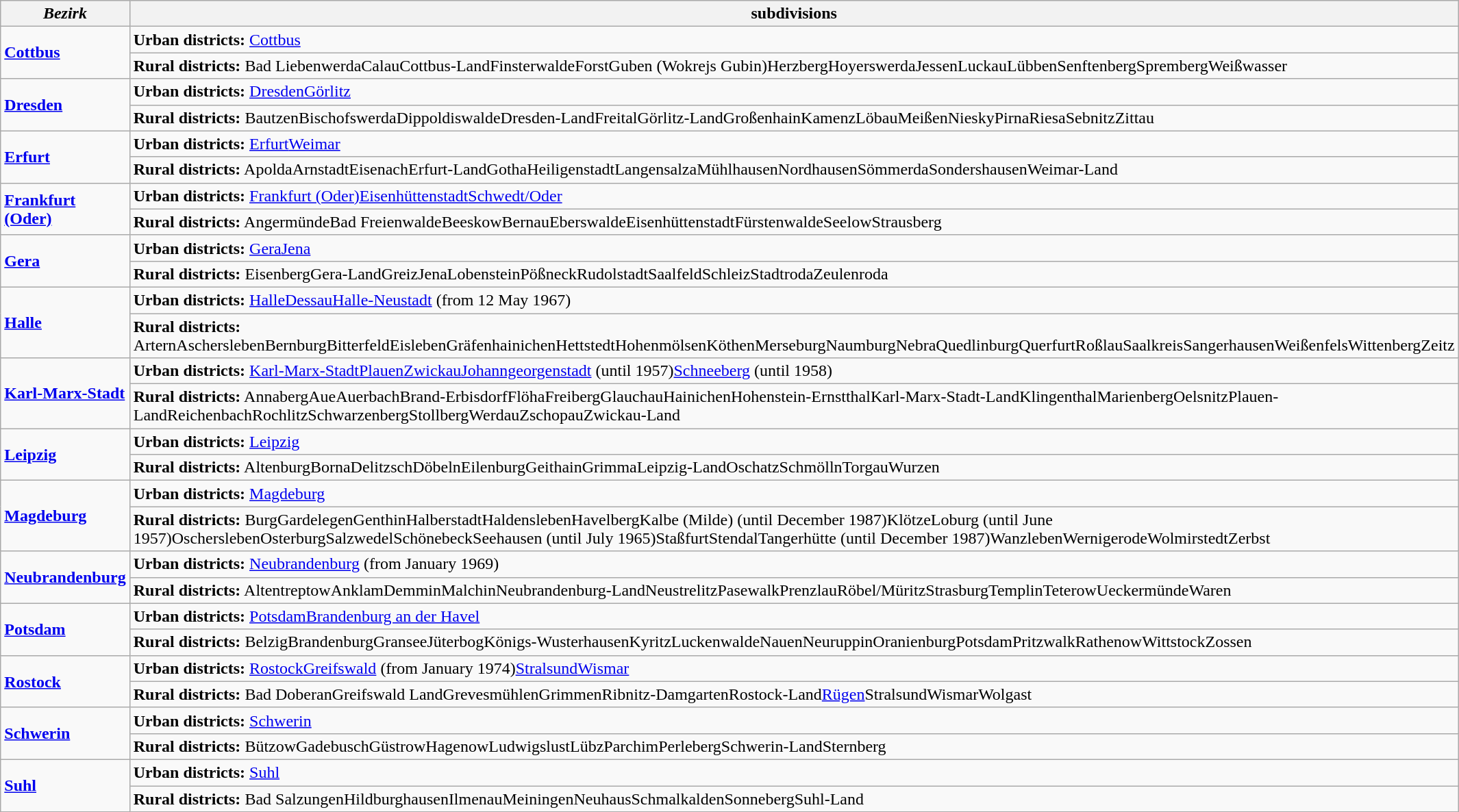<table class="wikitable">
<tr>
<th><em>Bezirk</em></th>
<th>subdivisions</th>
</tr>
<tr>
<td rowspan="2"><strong><a href='#'>Cottbus</a></strong></td>
<td><strong>Urban districts:</strong> <a href='#'>Cottbus</a></td>
</tr>
<tr>
<td><strong>Rural districts:</strong> Bad LiebenwerdaCalauCottbus-LandFinsterwaldeForstGuben (Wokrejs Gubin)HerzbergHoyerswerdaJessenLuckauLübbenSenftenbergSprembergWeißwasser</td>
</tr>
<tr>
<td rowspan="2"><strong><a href='#'>Dresden</a></strong></td>
<td><strong>Urban districts:</strong> <a href='#'>Dresden</a><a href='#'>Görlitz</a></td>
</tr>
<tr>
<td><strong>Rural districts:</strong> BautzenBischofswerdaDippoldiswaldeDresden-LandFreitalGörlitz-LandGroßenhainKamenzLöbauMeißenNieskyPirnaRiesaSebnitzZittau</td>
</tr>
<tr>
<td rowspan="2"><strong><a href='#'>Erfurt</a></strong></td>
<td><strong>Urban districts:</strong> <a href='#'>Erfurt</a><a href='#'>Weimar</a></td>
</tr>
<tr>
<td><strong>Rural districts:</strong> ApoldaArnstadtEisenachErfurt-LandGothaHeiligenstadtLangensalzaMühlhausenNordhausenSömmerdaSondershausenWeimar-Land</td>
</tr>
<tr>
<td rowspan="2"><strong><a href='#'>Frankfurt (Oder)</a></strong></td>
<td><strong>Urban districts:</strong> <a href='#'>Frankfurt (Oder)</a><a href='#'>Eisenhüttenstadt</a><a href='#'>Schwedt/Oder</a></td>
</tr>
<tr>
<td><strong>Rural districts:</strong> AngermündeBad FreienwaldeBeeskowBernauEberswaldeEisenhüttenstadtFürstenwaldeSeelowStrausberg</td>
</tr>
<tr>
<td rowspan="2"><strong><a href='#'>Gera</a></strong></td>
<td><strong>Urban districts:</strong> <a href='#'>Gera</a><a href='#'>Jena</a></td>
</tr>
<tr>
<td><strong>Rural districts:</strong> EisenbergGera-LandGreizJenaLobensteinPößneckRudolstadtSaalfeldSchleizStadtrodaZeulenroda</td>
</tr>
<tr>
<td rowspan="2"><strong><a href='#'>Halle</a></strong></td>
<td><strong>Urban districts:</strong> <a href='#'>Halle</a><a href='#'>Dessau</a><a href='#'>Halle-Neustadt</a> (from 12 May 1967)</td>
</tr>
<tr>
<td><strong>Rural districts:</strong> ArternAscherslebenBernburgBitterfeldEislebenGräfenhainichenHettstedtHohenmölsenKöthenMerseburgNaumburgNebraQuedlinburgQuerfurtRoßlauSaalkreisSangerhausenWeißenfelsWittenbergZeitz</td>
</tr>
<tr>
<td rowspan="2"><strong><a href='#'>Karl-Marx-Stadt</a></strong></td>
<td><strong>Urban districts:</strong> <a href='#'>Karl-Marx-Stadt</a><a href='#'>Plauen</a><a href='#'>Zwickau</a><a href='#'>Johanngeorgenstadt</a> (until 1957)<a href='#'>Schneeberg</a> (until 1958)</td>
</tr>
<tr>
<td><strong>Rural districts:</strong> AnnabergAueAuerbachBrand-ErbisdorfFlöhaFreibergGlauchauHainichenHohenstein-ErnstthalKarl-Marx-Stadt-LandKlingenthalMarienbergOelsnitzPlauen-LandReichenbachRochlitzSchwarzenbergStollbergWerdauZschopauZwickau-Land</td>
</tr>
<tr>
<td rowspan="2"><strong><a href='#'>Leipzig</a></strong></td>
<td><strong>Urban districts:</strong> <a href='#'>Leipzig</a></td>
</tr>
<tr>
<td><strong>Rural districts:</strong> AltenburgBornaDelitzschDöbelnEilenburgGeithainGrimmaLeipzig-LandOschatzSchmöllnTorgauWurzen</td>
</tr>
<tr>
<td rowspan="2"><strong><a href='#'>Magdeburg</a></strong></td>
<td><strong>Urban districts:</strong> <a href='#'>Magdeburg</a></td>
</tr>
<tr>
<td><strong>Rural districts:</strong> BurgGardelegenGenthinHalberstadtHaldenslebenHavelbergKalbe (Milde) (until  December 1987)KlötzeLoburg (until June 1957)OscherslebenOsterburgSalzwedelSchönebeckSeehausen (until July 1965)StaßfurtStendalTangerhütte (until December 1987)WanzlebenWernigerodeWolmirstedtZerbst</td>
</tr>
<tr>
<td rowspan="2"><strong><a href='#'>Neubrandenburg</a></strong></td>
<td><strong>Urban districts:</strong> <a href='#'>Neubrandenburg</a> (from January 1969)</td>
</tr>
<tr>
<td><strong>Rural districts:</strong> AltentreptowAnklamDemminMalchinNeubrandenburg-LandNeustrelitzPasewalkPrenzlauRöbel/MüritzStrasburgTemplinTeterowUeckermündeWaren</td>
</tr>
<tr>
<td rowspan="2"><strong><a href='#'>Potsdam</a></strong></td>
<td><strong>Urban districts:</strong>  <a href='#'>Potsdam</a><a href='#'>Brandenburg an der Havel</a></td>
</tr>
<tr>
<td><strong>Rural districts:</strong> BelzigBrandenburgGranseeJüterbogKönigs-WusterhausenKyritzLuckenwaldeNauenNeuruppinOranienburgPotsdamPritzwalkRathenowWittstockZossen</td>
</tr>
<tr>
<td rowspan="2"><strong><a href='#'>Rostock</a></strong></td>
<td><strong>Urban districts:</strong>  <a href='#'>Rostock</a><a href='#'>Greifswald</a> (from January 1974)<a href='#'>Stralsund</a><a href='#'>Wismar</a></td>
</tr>
<tr>
<td><strong>Rural districts:</strong> Bad DoberanGreifswald LandGrevesmühlenGrimmenRibnitz-DamgartenRostock-Land<a href='#'>Rügen</a>StralsundWismarWolgast</td>
</tr>
<tr>
<td rowspan="2"><strong><a href='#'>Schwerin</a></strong></td>
<td><strong>Urban districts:</strong>  <a href='#'>Schwerin</a></td>
</tr>
<tr>
<td><strong>Rural districts:</strong> BützowGadebuschGüstrowHagenowLudwigslustLübzParchimPerlebergSchwerin-LandSternberg</td>
</tr>
<tr>
<td rowspan="2"><strong><a href='#'>Suhl</a></strong></td>
<td><strong>Urban districts:</strong> <a href='#'>Suhl</a></td>
</tr>
<tr>
<td><strong>Rural districts:</strong> Bad SalzungenHildburghausenIlmenauMeiningenNeuhausSchmalkaldenSonnebergSuhl-Land</td>
</tr>
</table>
